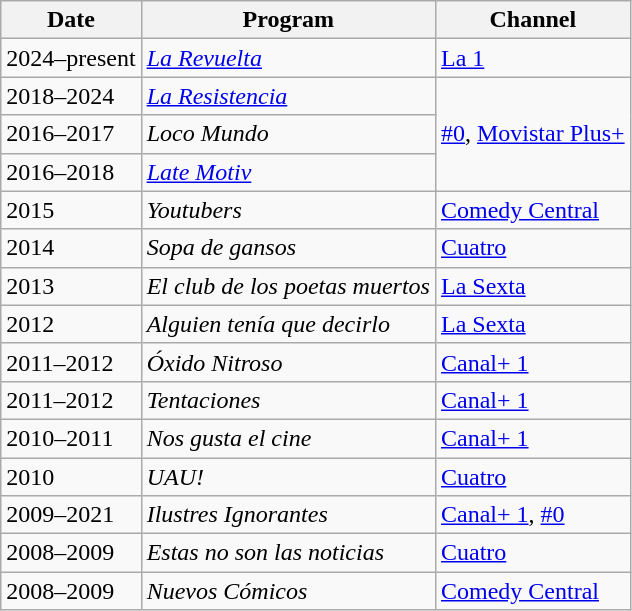<table class="wikitable">
<tr>
<th>Date</th>
<th>Program</th>
<th>Channel</th>
</tr>
<tr>
<td>2024–present</td>
<td><em><a href='#'>La Revuelta</a></em></td>
<td><a href='#'>La 1</a></td>
</tr>
<tr>
<td>2018–2024</td>
<td><em><a href='#'>La Resistencia</a></em></td>
<td rowspan=3><a href='#'>#0</a>, <a href='#'>Movistar Plus+</a></td>
</tr>
<tr>
<td>2016–2017</td>
<td><em>Loco Mundo</em></td>
</tr>
<tr>
<td>2016–2018</td>
<td><em><a href='#'>Late Motiv</a></em></td>
</tr>
<tr>
<td>2015</td>
<td><em>Youtubers</em></td>
<td><a href='#'>Comedy Central</a></td>
</tr>
<tr>
<td>2014</td>
<td><em>Sopa de gansos</em></td>
<td><a href='#'>Cuatro</a></td>
</tr>
<tr>
<td>2013</td>
<td><em>El club de los poetas muertos</em></td>
<td><a href='#'>La Sexta</a></td>
</tr>
<tr>
<td>2012</td>
<td><em>Alguien tenía que decirlo</em></td>
<td><a href='#'>La Sexta</a></td>
</tr>
<tr>
<td>2011–2012</td>
<td><em>Óxido Nitroso</em></td>
<td><a href='#'>Canal+ 1</a></td>
</tr>
<tr>
<td>2011–2012</td>
<td><em>Tentaciones</em></td>
<td><a href='#'>Canal+ 1</a></td>
</tr>
<tr>
<td>2010–2011</td>
<td><em>Nos gusta el cine</em></td>
<td><a href='#'>Canal+ 1</a></td>
</tr>
<tr>
<td>2010</td>
<td><em>UAU!</em></td>
<td><a href='#'>Cuatro</a></td>
</tr>
<tr>
<td>2009–2021</td>
<td><em>Ilustres Ignorantes</em></td>
<td><a href='#'>Canal+ 1</a>, <a href='#'>#0</a></td>
</tr>
<tr>
<td>2008–2009</td>
<td><em>Estas no son las noticias</em></td>
<td><a href='#'>Cuatro</a></td>
</tr>
<tr>
<td>2008–2009</td>
<td><em>Nuevos Cómicos</em></td>
<td><a href='#'>Comedy Central</a></td>
</tr>
</table>
